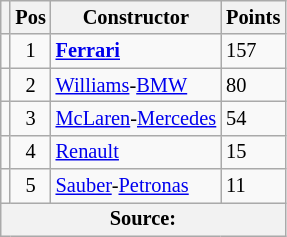<table class="wikitable" style="font-size: 85%;">
<tr>
<th></th>
<th>Pos</th>
<th>Constructor</th>
<th>Points</th>
</tr>
<tr>
<td></td>
<td align="center">1</td>
<td> <strong><a href='#'>Ferrari</a></strong></td>
<td>157</td>
</tr>
<tr>
<td></td>
<td align="center">2</td>
<td> <a href='#'>Williams</a>-<a href='#'>BMW</a></td>
<td>80</td>
</tr>
<tr>
<td></td>
<td align="center">3</td>
<td> <a href='#'>McLaren</a>-<a href='#'>Mercedes</a></td>
<td>54</td>
</tr>
<tr>
<td></td>
<td align="center">4</td>
<td> <a href='#'>Renault</a></td>
<td>15</td>
</tr>
<tr>
<td></td>
<td align="center">5</td>
<td> <a href='#'>Sauber</a>-<a href='#'>Petronas</a></td>
<td>11</td>
</tr>
<tr>
<th colspan=4>Source: </th>
</tr>
</table>
